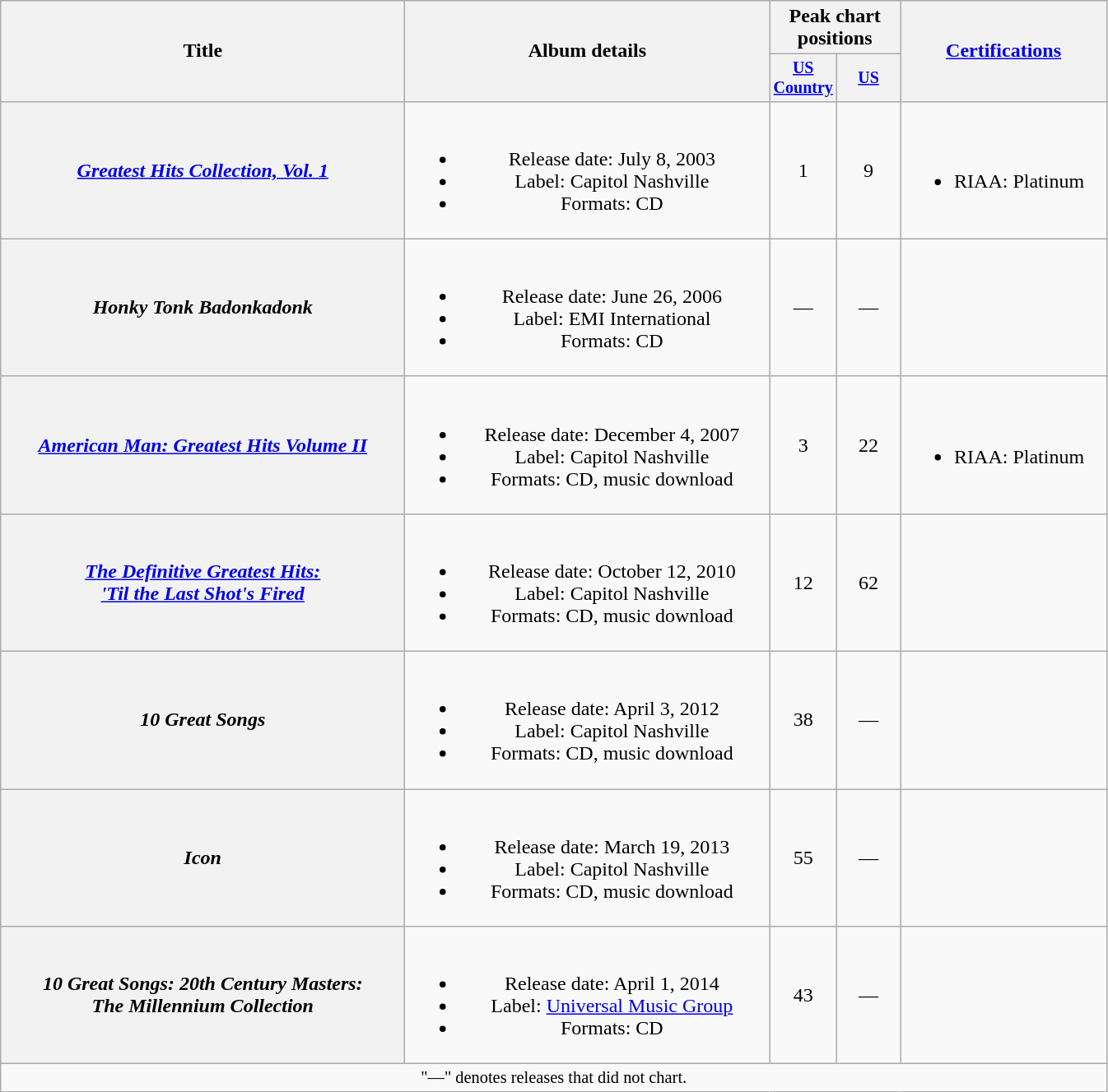<table class="wikitable plainrowheaders" style="text-align:center;">
<tr>
<th rowspan="2" style="width:20em;">Title</th>
<th rowspan="2" style="width:18em;">Album details</th>
<th colspan="2">Peak chart<br>positions</th>
<th rowspan="2" style="width:10em;"><a href='#'>Certifications</a></th>
</tr>
<tr style="font-size:smaller;">
<th width="45"><a href='#'>US Country</a><br></th>
<th width="45"><a href='#'>US</a><br></th>
</tr>
<tr>
<th scope="row"><em><a href='#'>Greatest Hits Collection, Vol. 1</a></em></th>
<td><br><ul><li>Release date: July 8, 2003</li><li>Label: Capitol Nashville</li><li>Formats: CD</li></ul></td>
<td>1</td>
<td>9</td>
<td align="left"><br><ul><li>RIAA: Platinum</li></ul></td>
</tr>
<tr>
<th scope="row"><em>Honky Tonk Badonkadonk</em></th>
<td><br><ul><li>Release date: June 26, 2006</li><li>Label: EMI International</li><li>Formats: CD</li></ul></td>
<td>—</td>
<td>—</td>
<td></td>
</tr>
<tr>
<th scope="row"><em><a href='#'>American Man: Greatest Hits Volume II</a></em></th>
<td><br><ul><li>Release date: December 4, 2007</li><li>Label: Capitol Nashville</li><li>Formats: CD, music download</li></ul></td>
<td>3</td>
<td>22</td>
<td align="left"><br><ul><li>RIAA: Platinum</li></ul></td>
</tr>
<tr>
<th scope="row"><em><a href='#'>The Definitive Greatest Hits:<br>'Til the Last Shot's Fired</a></em></th>
<td><br><ul><li>Release date: October 12, 2010</li><li>Label: Capitol Nashville</li><li>Formats: CD, music download</li></ul></td>
<td>12</td>
<td>62</td>
<td></td>
</tr>
<tr>
<th scope="row"><em>10 Great Songs</em></th>
<td><br><ul><li>Release date: April 3, 2012</li><li>Label: Capitol Nashville</li><li>Formats: CD, music download</li></ul></td>
<td>38</td>
<td>—</td>
<td></td>
</tr>
<tr>
<th scope="row"><em>Icon</em></th>
<td><br><ul><li>Release date: March 19, 2013</li><li>Label: Capitol Nashville</li><li>Formats: CD, music download</li></ul></td>
<td>55</td>
<td>—</td>
<td></td>
</tr>
<tr>
<th scope="row"><em>10 Great Songs: 20th Century Masters:<br>The Millennium Collection</em></th>
<td><br><ul><li>Release date: April 1, 2014</li><li>Label: <a href='#'>Universal Music Group</a></li><li>Formats: CD</li></ul></td>
<td>43</td>
<td>—</td>
<td></td>
</tr>
<tr>
<td colspan="5" style="font-size:85%">"—" denotes releases that did not chart.</td>
</tr>
</table>
